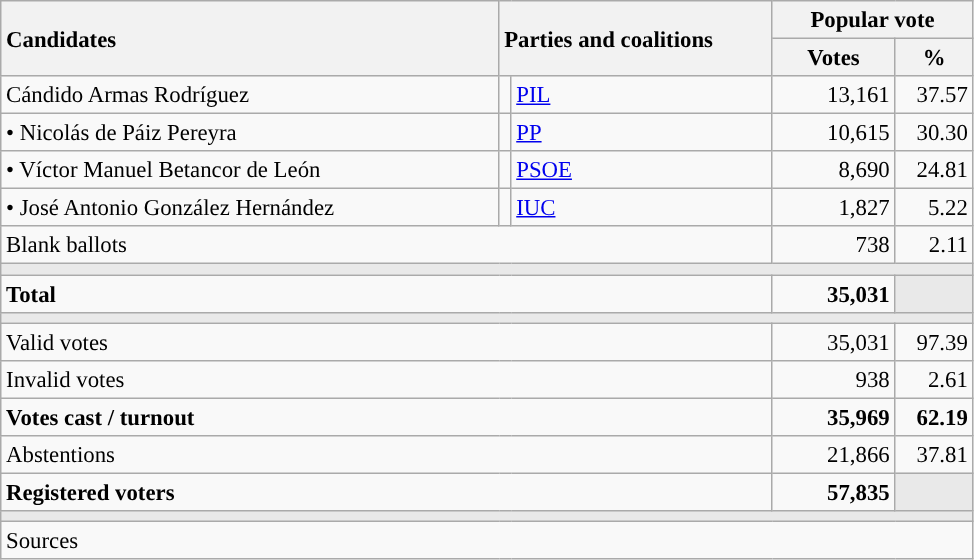<table class="wikitable" style="text-align:right; font-size:95%;">
<tr>
<th style="text-align:left;" rowspan="2" width="325">Candidates</th>
<th style="text-align:left;" rowspan="2" colspan="2" width="175">Parties and coalitions</th>
<th colspan="2">Popular vote</th>
</tr>
<tr>
<th width="75">Votes</th>
<th width="45">%</th>
</tr>
<tr>
<td align="left"> Cándido Armas Rodríguez</td>
<td width="1" style="color:inherit;background:"></td>
<td align="left"><a href='#'>PIL</a></td>
<td>13,161</td>
<td>37.57</td>
</tr>
<tr>
<td align="left">• Nicolás de Páiz Pereyra</td>
<td style="color:inherit;background:"></td>
<td align="left"><a href='#'>PP</a></td>
<td>10,615</td>
<td>30.30</td>
</tr>
<tr>
<td align="left">• Víctor Manuel Betancor de León</td>
<td style="color:inherit;background:"></td>
<td align="left"><a href='#'>PSOE</a></td>
<td>8,690</td>
<td>24.81</td>
</tr>
<tr>
<td align="left">• José Antonio González Hernández</td>
<td style="color:inherit;background:"></td>
<td align="left"><a href='#'>IUC</a></td>
<td>1,827</td>
<td>5.22</td>
</tr>
<tr>
<td align="left" colspan="3">Blank ballots</td>
<td>738</td>
<td>2.11</td>
</tr>
<tr>
<td colspan="5" bgcolor="#E9E9E9"></td>
</tr>
<tr style="font-weight:bold;">
<td align="left" colspan="3">Total</td>
<td>35,031</td>
<td bgcolor="#E9E9E9"></td>
</tr>
<tr>
<td colspan="5" bgcolor="#E9E9E9"></td>
</tr>
<tr>
<td align="left" colspan="3">Valid votes</td>
<td>35,031</td>
<td>97.39</td>
</tr>
<tr>
<td align="left" colspan="3">Invalid votes</td>
<td>938</td>
<td>2.61</td>
</tr>
<tr style="font-weight:bold;">
<td align="left" colspan="3">Votes cast / turnout</td>
<td>35,969</td>
<td>62.19</td>
</tr>
<tr>
<td align="left" colspan="3">Abstentions</td>
<td>21,866</td>
<td>37.81</td>
</tr>
<tr style="font-weight:bold;">
<td align="left" colspan="3">Registered voters</td>
<td>57,835</td>
<td bgcolor="#E9E9E9"></td>
</tr>
<tr>
<td colspan="5" bgcolor="#E9E9E9"></td>
</tr>
<tr>
<td align="left" colspan="5">Sources</td>
</tr>
</table>
